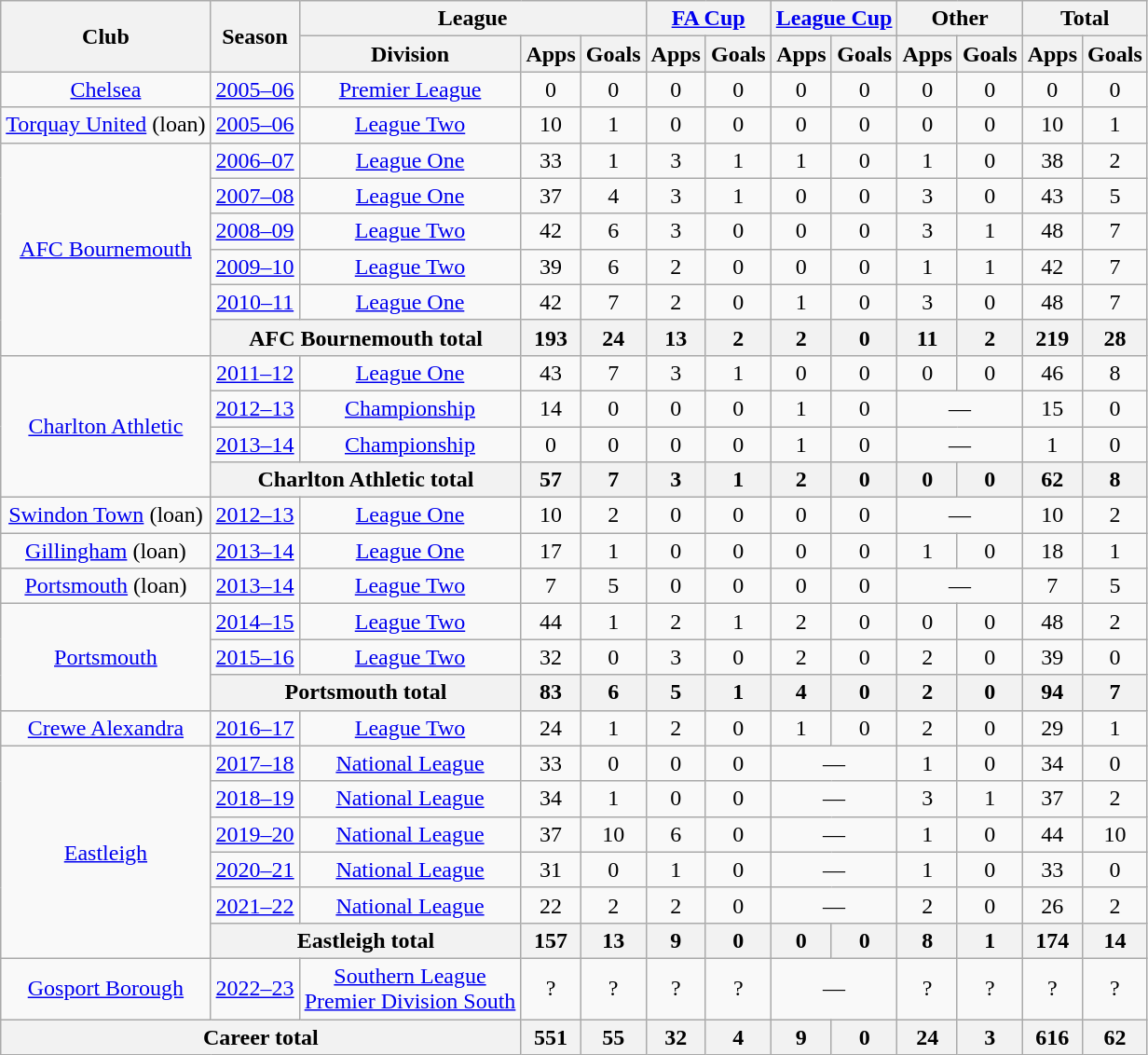<table class="wikitable" style="text-align: center">
<tr>
<th rowspan="2">Club</th>
<th rowspan="2">Season</th>
<th colspan="3">League</th>
<th colspan="2"><a href='#'>FA Cup</a></th>
<th colspan="2"><a href='#'>League Cup</a></th>
<th colspan="2">Other</th>
<th colspan="2">Total</th>
</tr>
<tr>
<th>Division</th>
<th>Apps</th>
<th>Goals</th>
<th>Apps</th>
<th>Goals</th>
<th>Apps</th>
<th>Goals</th>
<th>Apps</th>
<th>Goals</th>
<th>Apps</th>
<th>Goals</th>
</tr>
<tr>
<td><a href='#'>Chelsea</a></td>
<td><a href='#'>2005–06</a></td>
<td><a href='#'>Premier League</a></td>
<td>0</td>
<td>0</td>
<td>0</td>
<td>0</td>
<td>0</td>
<td>0</td>
<td>0</td>
<td>0</td>
<td>0</td>
<td>0</td>
</tr>
<tr>
<td><a href='#'>Torquay United</a> (loan)</td>
<td><a href='#'>2005–06</a></td>
<td><a href='#'>League Two</a></td>
<td>10</td>
<td>1</td>
<td>0</td>
<td>0</td>
<td>0</td>
<td>0</td>
<td>0</td>
<td>0</td>
<td>10</td>
<td>1</td>
</tr>
<tr>
<td rowspan="6"><a href='#'>AFC Bournemouth</a></td>
<td><a href='#'>2006–07</a></td>
<td><a href='#'>League One</a></td>
<td>33</td>
<td>1</td>
<td>3</td>
<td>1</td>
<td>1</td>
<td>0</td>
<td>1</td>
<td>0</td>
<td>38</td>
<td>2</td>
</tr>
<tr>
<td><a href='#'>2007–08</a></td>
<td><a href='#'>League One</a></td>
<td>37</td>
<td>4</td>
<td>3</td>
<td>1</td>
<td>0</td>
<td>0</td>
<td>3</td>
<td>0</td>
<td>43</td>
<td>5</td>
</tr>
<tr>
<td><a href='#'>2008–09</a></td>
<td><a href='#'>League Two</a></td>
<td>42</td>
<td>6</td>
<td>3</td>
<td>0</td>
<td>0</td>
<td>0</td>
<td>3</td>
<td>1</td>
<td>48</td>
<td>7</td>
</tr>
<tr>
<td><a href='#'>2009–10</a></td>
<td><a href='#'>League Two</a></td>
<td>39</td>
<td>6</td>
<td>2</td>
<td>0</td>
<td>0</td>
<td>0</td>
<td>1</td>
<td>1</td>
<td>42</td>
<td>7</td>
</tr>
<tr>
<td><a href='#'>2010–11</a></td>
<td><a href='#'>League One</a></td>
<td>42</td>
<td>7</td>
<td>2</td>
<td>0</td>
<td>1</td>
<td>0</td>
<td>3</td>
<td>0</td>
<td>48</td>
<td>7</td>
</tr>
<tr>
<th colspan="2">AFC Bournemouth total</th>
<th>193</th>
<th>24</th>
<th>13</th>
<th>2</th>
<th>2</th>
<th>0</th>
<th>11</th>
<th>2</th>
<th>219</th>
<th>28</th>
</tr>
<tr>
<td rowspan="4"><a href='#'>Charlton Athletic</a></td>
<td><a href='#'>2011–12</a></td>
<td><a href='#'>League One</a></td>
<td>43</td>
<td>7</td>
<td>3</td>
<td>1</td>
<td>0</td>
<td>0</td>
<td>0</td>
<td>0</td>
<td>46</td>
<td>8</td>
</tr>
<tr>
<td><a href='#'>2012–13</a></td>
<td><a href='#'>Championship</a></td>
<td>14</td>
<td>0</td>
<td>0</td>
<td>0</td>
<td>1</td>
<td>0</td>
<td colspan="2">—</td>
<td>15</td>
<td>0</td>
</tr>
<tr>
<td><a href='#'>2013–14</a></td>
<td><a href='#'>Championship</a></td>
<td>0</td>
<td>0</td>
<td>0</td>
<td>0</td>
<td>1</td>
<td>0</td>
<td colspan="2">—</td>
<td>1</td>
<td>0</td>
</tr>
<tr>
<th colspan="2">Charlton Athletic total</th>
<th>57</th>
<th>7</th>
<th>3</th>
<th>1</th>
<th>2</th>
<th>0</th>
<th>0</th>
<th>0</th>
<th>62</th>
<th>8</th>
</tr>
<tr>
<td><a href='#'>Swindon Town</a> (loan)</td>
<td><a href='#'>2012–13</a></td>
<td><a href='#'>League One</a></td>
<td>10</td>
<td>2</td>
<td>0</td>
<td>0</td>
<td>0</td>
<td>0</td>
<td colspan="2">—</td>
<td>10</td>
<td>2</td>
</tr>
<tr>
<td><a href='#'>Gillingham</a> (loan)</td>
<td><a href='#'>2013–14</a></td>
<td><a href='#'>League One</a></td>
<td>17</td>
<td>1</td>
<td>0</td>
<td>0</td>
<td>0</td>
<td>0</td>
<td>1</td>
<td>0</td>
<td>18</td>
<td>1</td>
</tr>
<tr>
<td><a href='#'>Portsmouth</a> (loan)</td>
<td><a href='#'>2013–14</a></td>
<td><a href='#'>League Two</a></td>
<td>7</td>
<td>5</td>
<td>0</td>
<td>0</td>
<td>0</td>
<td>0</td>
<td colspan="2">—</td>
<td>7</td>
<td>5</td>
</tr>
<tr>
<td rowspan="3"><a href='#'>Portsmouth</a></td>
<td><a href='#'>2014–15</a></td>
<td><a href='#'>League Two</a></td>
<td>44</td>
<td>1</td>
<td>2</td>
<td>1</td>
<td>2</td>
<td>0</td>
<td>0</td>
<td>0</td>
<td>48</td>
<td>2</td>
</tr>
<tr>
<td><a href='#'>2015–16</a></td>
<td><a href='#'>League Two</a></td>
<td>32</td>
<td>0</td>
<td>3</td>
<td>0</td>
<td>2</td>
<td>0</td>
<td>2</td>
<td>0</td>
<td>39</td>
<td>0</td>
</tr>
<tr>
<th colspan="2">Portsmouth total</th>
<th>83</th>
<th>6</th>
<th>5</th>
<th>1</th>
<th>4</th>
<th>0</th>
<th>2</th>
<th>0</th>
<th>94</th>
<th>7</th>
</tr>
<tr>
<td><a href='#'>Crewe Alexandra</a></td>
<td><a href='#'>2016–17</a></td>
<td><a href='#'>League Two</a></td>
<td>24</td>
<td>1</td>
<td>2</td>
<td>0</td>
<td>1</td>
<td>0</td>
<td>2</td>
<td>0</td>
<td>29</td>
<td>1</td>
</tr>
<tr>
<td rowspan="6"><a href='#'>Eastleigh</a></td>
<td><a href='#'>2017–18</a></td>
<td><a href='#'>National League</a></td>
<td>33</td>
<td>0</td>
<td>0</td>
<td>0</td>
<td colspan="2">—</td>
<td>1</td>
<td>0</td>
<td>34</td>
<td>0</td>
</tr>
<tr>
<td><a href='#'>2018–19</a></td>
<td><a href='#'>National League</a></td>
<td>34</td>
<td>1</td>
<td>0</td>
<td>0</td>
<td colspan="2">—</td>
<td>3</td>
<td>1</td>
<td>37</td>
<td>2</td>
</tr>
<tr>
<td><a href='#'>2019–20</a></td>
<td><a href='#'>National League</a></td>
<td>37</td>
<td>10</td>
<td>6</td>
<td>0</td>
<td colspan="2">—</td>
<td>1</td>
<td>0</td>
<td>44</td>
<td>10</td>
</tr>
<tr>
<td><a href='#'>2020–21</a></td>
<td><a href='#'>National League</a></td>
<td>31</td>
<td>0</td>
<td>1</td>
<td>0</td>
<td colspan="2">—</td>
<td>1</td>
<td>0</td>
<td>33</td>
<td>0</td>
</tr>
<tr>
<td><a href='#'>2021–22</a></td>
<td><a href='#'>National League</a></td>
<td>22</td>
<td>2</td>
<td>2</td>
<td>0</td>
<td colspan="2">—</td>
<td>2</td>
<td>0</td>
<td>26</td>
<td>2</td>
</tr>
<tr>
<th colspan="2">Eastleigh total</th>
<th>157</th>
<th>13</th>
<th>9</th>
<th>0</th>
<th>0</th>
<th>0</th>
<th>8</th>
<th>1</th>
<th>174</th>
<th>14</th>
</tr>
<tr>
<td><a href='#'>Gosport Borough</a></td>
<td><a href='#'>2022–23</a></td>
<td><a href='#'>Southern League<br>Premier Division South</a></td>
<td>?</td>
<td>?</td>
<td>?</td>
<td>?</td>
<td colspan="2">—</td>
<td>?</td>
<td>?</td>
<td>?</td>
<td>?</td>
</tr>
<tr>
<th colspan="3">Career total</th>
<th>551</th>
<th>55</th>
<th>32</th>
<th>4</th>
<th>9</th>
<th>0</th>
<th>24</th>
<th>3</th>
<th>616</th>
<th>62</th>
</tr>
</table>
